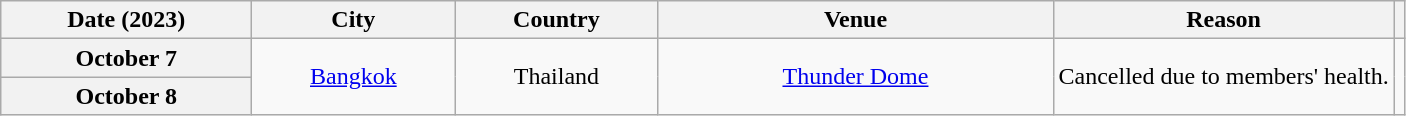<table class="wikitable plainrowheaders" style="text-align:center">
<tr>
<th scope="col" style="width:10em">Date (2023)</th>
<th scope="col" style="width:8em">City</th>
<th scope="col" style="width:8em">Country</th>
<th scope="col" style="width:16em">Venue</th>
<th scope="col">Reason</th>
<th scope="col" class="unsortable"></th>
</tr>
<tr>
<th scope="row" style="text-align:center">October 7</th>
<td rowspan="2"><a href='#'>Bangkok</a></td>
<td rowspan="2">Thailand</td>
<td rowspan="2"><a href='#'>Thunder Dome</a></td>
<td rowspan="2">Cancelled due to members' health.</td>
<td rowspan="2"></td>
</tr>
<tr>
<th scope="row" style="text-align:center">October 8</th>
</tr>
</table>
